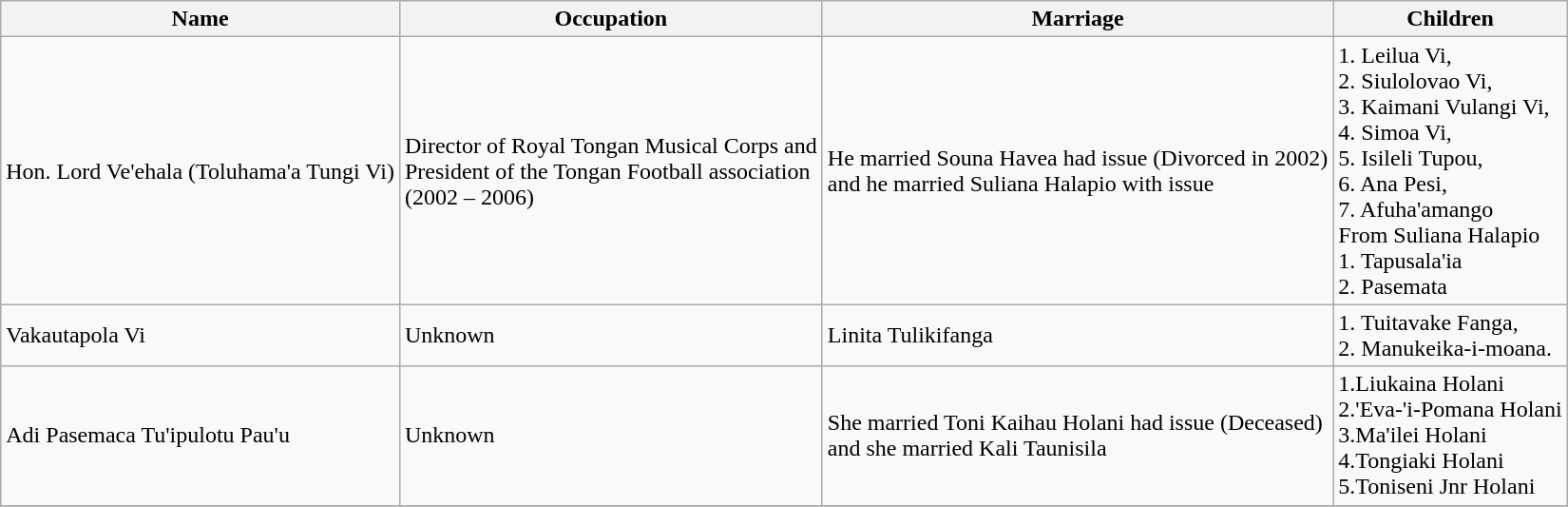<table class="wikitable">
<tr>
<th>Name</th>
<th>Occupation</th>
<th>Marriage</th>
<th>Children</th>
</tr>
<tr>
<td>Hon. Lord Ve'ehala (Toluhama'a Tungi Vi)</td>
<td>Director of Royal Tongan Musical Corps and<br>President of the Tongan Football association<br>(2002 – 2006)</td>
<td>He married Souna Havea had issue (Divorced in 2002)<br>and he married Suliana Halapio with issue</td>
<td>1. Leilua Vi,<br>2. Siulolovao Vi,<br>3. Kaimani Vulangi Vi,<br>4. Simoa Vi,<br>5. Isileli Tupou,<br>6. Ana Pesi,<br>7. Afuha'amango<br>From Suliana Halapio<br>1. Tapusala'ia<br>2. Pasemata</td>
</tr>
<tr>
<td>Vakautapola Vi</td>
<td>Unknown</td>
<td>Linita Tulikifanga</td>
<td>1. Tuitavake Fanga,<br>2. Manukeika-i-moana.</td>
</tr>
<tr>
<td>Adi Pasemaca Tu'ipulotu Pau'u</td>
<td>Unknown</td>
<td>She married Toni Kaihau Holani had issue (Deceased)<br>and she married Kali Taunisila</td>
<td>1.Liukaina Holani<br>2.'Eva-'i-Pomana Holani<br>3.Ma'ilei Holani<br>4.Tongiaki Holani<br>5.Toniseni Jnr Holani</td>
</tr>
<tr>
</tr>
</table>
